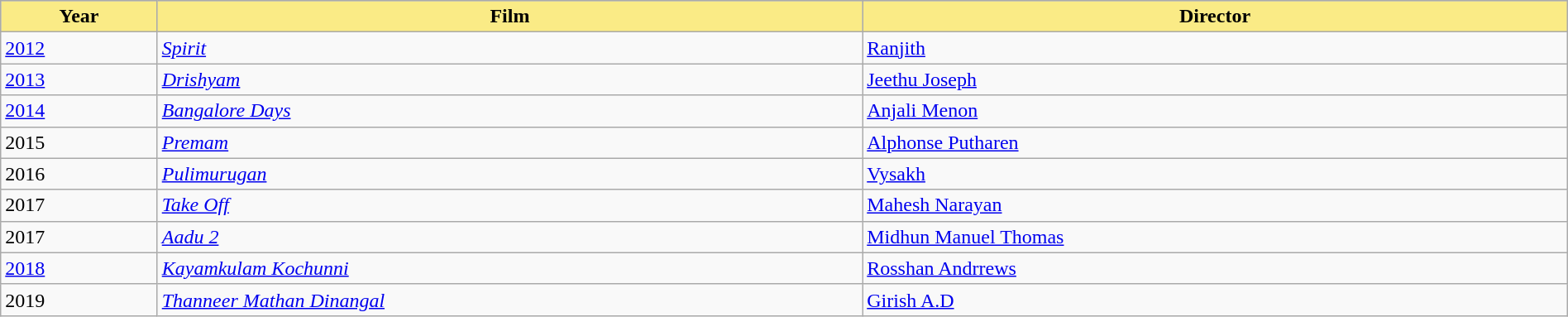<table class="wikitable" style="width:100%">
<tr bgcolor="#bebebe">
<th width="10%" style="background:#FAEB86">Year</th>
<th width="45%" style="background:#FAEB86">Film</th>
<th width="45%" style="background:#FAEB86">Director</th>
</tr>
<tr>
<td><a href='#'>2012</a></td>
<td><em><a href='#'>Spirit</a></em></td>
<td><a href='#'>Ranjith</a></td>
</tr>
<tr>
<td><a href='#'>2013</a></td>
<td><em><a href='#'>Drishyam</a></em></td>
<td><a href='#'>Jeethu Joseph</a></td>
</tr>
<tr>
<td><a href='#'>2014</a></td>
<td><em><a href='#'>Bangalore Days</a></em></td>
<td><a href='#'>Anjali Menon</a></td>
</tr>
<tr>
<td>2015</td>
<td><em><a href='#'>Premam</a></em></td>
<td><a href='#'>Alphonse Putharen</a></td>
</tr>
<tr>
<td>2016</td>
<td><em><a href='#'>Pulimurugan</a></em></td>
<td><a href='#'>Vysakh</a></td>
</tr>
<tr>
<td>2017</td>
<td><em><a href='#'>Take Off</a></em></td>
<td><a href='#'>Mahesh Narayan</a></td>
</tr>
<tr>
<td>2017</td>
<td><em><a href='#'>Aadu 2</a></em></td>
<td><a href='#'>Midhun Manuel Thomas</a></td>
</tr>
<tr>
<td><a href='#'>2018</a></td>
<td><em><a href='#'>Kayamkulam Kochunni</a></em></td>
<td><a href='#'>Rosshan Andrrews</a></td>
</tr>
<tr>
<td>2019</td>
<td><em><a href='#'>Thanneer Mathan Dinangal</a></em></td>
<td><a href='#'>Girish A.D</a></td>
</tr>
</table>
